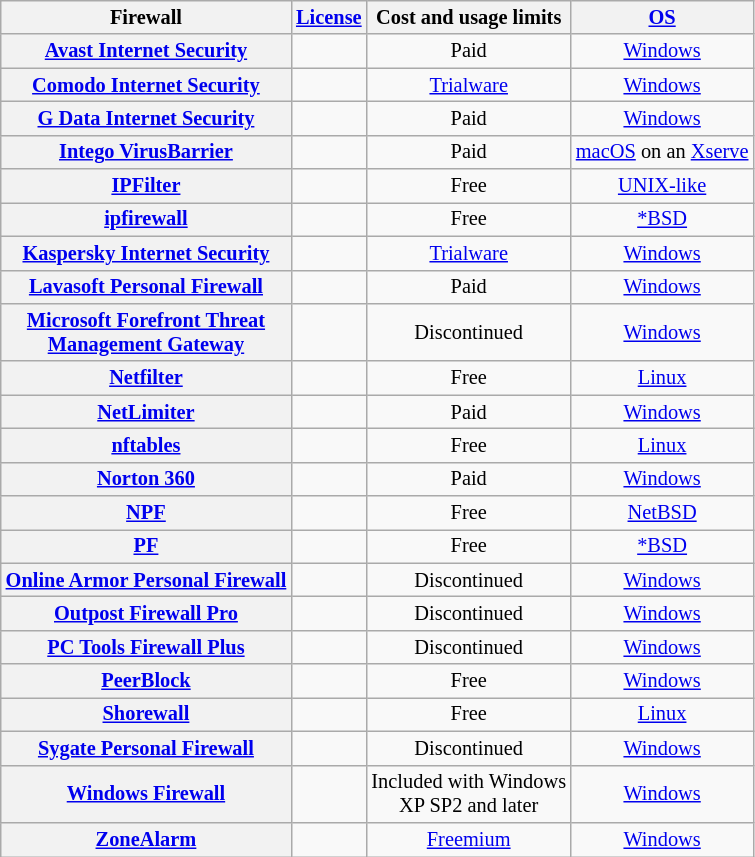<table class="wikitable sortable" style="font-size: 85%; text-align: center; width: auto;">
<tr>
<th>Firewall</th>
<th><a href='#'>License</a></th>
<th>Cost and usage limits</th>
<th><a href='#'>OS</a></th>
</tr>
<tr>
<th><a href='#'>Avast Internet Security</a></th>
<td></td>
<td>Paid</td>
<td><a href='#'>Windows</a></td>
</tr>
<tr>
<th><a href='#'>Comodo Internet Security</a></th>
<td></td>
<td><a href='#'>Trialware</a></td>
<td><a href='#'>Windows</a></td>
</tr>
<tr>
<th><a href='#'>G Data Internet Security</a></th>
<td></td>
<td>Paid</td>
<td><a href='#'>Windows</a></td>
</tr>
<tr>
<th><a href='#'>Intego VirusBarrier</a></th>
<td></td>
<td>Paid</td>
<td><a href='#'>macOS</a> on an <a href='#'>Xserve</a></td>
</tr>
<tr>
<th><a href='#'>IPFilter</a></th>
<td></td>
<td>Free</td>
<td><a href='#'>UNIX-like</a></td>
</tr>
<tr>
<th><a href='#'>ipfirewall</a></th>
<td></td>
<td>Free</td>
<td><a href='#'>*BSD</a></td>
</tr>
<tr>
<th><a href='#'>Kaspersky Internet Security</a></th>
<td></td>
<td><a href='#'>Trialware</a></td>
<td><a href='#'>Windows</a></td>
</tr>
<tr>
<th><a href='#'>Lavasoft Personal Firewall</a></th>
<td></td>
<td>Paid</td>
<td><a href='#'>Windows</a></td>
</tr>
<tr>
<th><a href='#'>Microsoft Forefront Threat<br>Management Gateway</a></th>
<td></td>
<td>Discontinued</td>
<td><a href='#'>Windows</a></td>
</tr>
<tr>
<th><a href='#'>Netfilter</a></th>
<td></td>
<td>Free</td>
<td><a href='#'>Linux</a></td>
</tr>
<tr>
<th><a href='#'>NetLimiter</a></th>
<td></td>
<td>Paid</td>
<td><a href='#'>Windows</a></td>
</tr>
<tr>
<th><a href='#'>nftables</a></th>
<td></td>
<td>Free</td>
<td><a href='#'>Linux</a></td>
</tr>
<tr>
<th><a href='#'>Norton 360</a></th>
<td></td>
<td>Paid</td>
<td><a href='#'>Windows</a></td>
</tr>
<tr>
<th><a href='#'>NPF</a></th>
<td></td>
<td>Free</td>
<td><a href='#'>NetBSD</a></td>
</tr>
<tr>
<th><a href='#'>PF</a></th>
<td></td>
<td>Free</td>
<td><a href='#'>*BSD</a></td>
</tr>
<tr>
<th><a href='#'>Online Armor Personal Firewall</a></th>
<td></td>
<td>Discontinued</td>
<td><a href='#'>Windows</a></td>
</tr>
<tr>
<th><a href='#'>Outpost Firewall Pro</a></th>
<td></td>
<td>Discontinued</td>
<td><a href='#'>Windows</a></td>
</tr>
<tr>
<th><a href='#'>PC Tools Firewall Plus</a></th>
<td></td>
<td>Discontinued</td>
<td><a href='#'>Windows</a></td>
</tr>
<tr>
<th><a href='#'>PeerBlock</a></th>
<td></td>
<td>Free</td>
<td><a href='#'>Windows</a></td>
</tr>
<tr>
<th><a href='#'>Shorewall</a></th>
<td></td>
<td>Free</td>
<td><a href='#'>Linux</a></td>
</tr>
<tr>
<th><a href='#'>Sygate Personal Firewall</a></th>
<td></td>
<td>Discontinued</td>
<td><a href='#'>Windows</a></td>
</tr>
<tr>
<th><a href='#'>Windows Firewall</a></th>
<td></td>
<td>Included with Windows<br>XP SP2 and later</td>
<td><a href='#'>Windows</a></td>
</tr>
<tr>
<th><a href='#'>ZoneAlarm</a></th>
<td></td>
<td><a href='#'>Freemium</a></td>
<td><a href='#'>Windows</a></td>
</tr>
</table>
